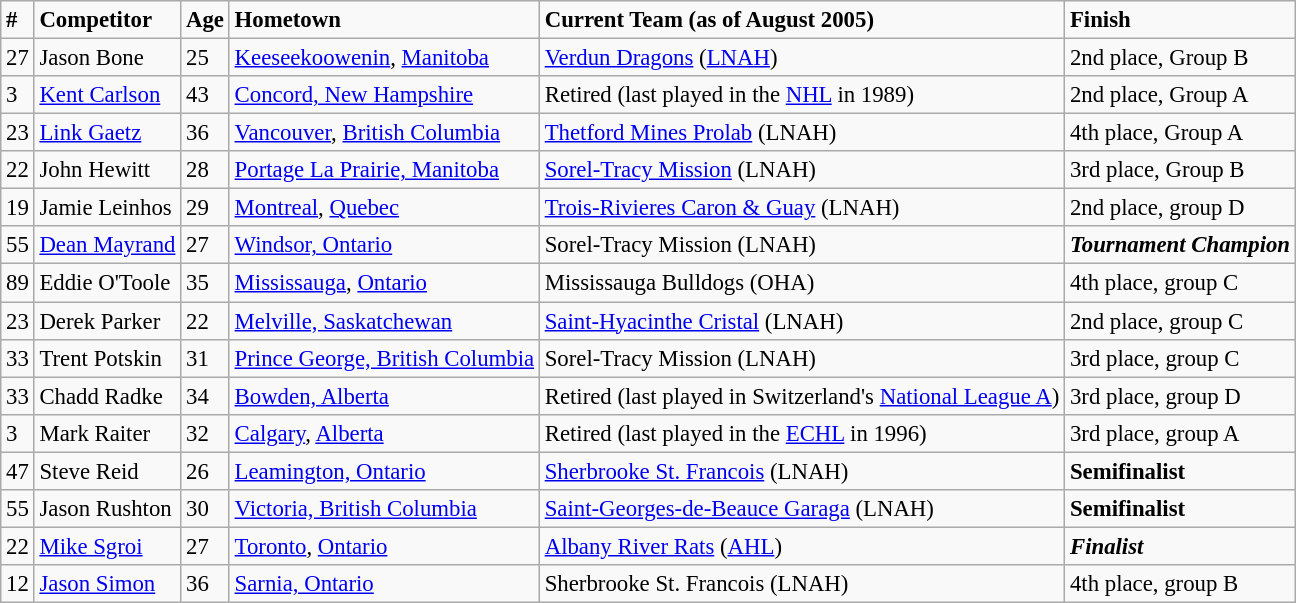<table class="wikitable" style="font-size:95%">
<tr>
<td><strong>#</strong></td>
<td><strong>Competitor</strong></td>
<td><strong>Age</strong></td>
<td><strong>Hometown</strong></td>
<td><strong>Current Team (as of August 2005)</strong></td>
<td><strong>Finish</strong></td>
</tr>
<tr>
<td>27</td>
<td>Jason Bone</td>
<td>25</td>
<td><a href='#'>Keeseekoowenin</a>, <a href='#'>Manitoba</a></td>
<td><a href='#'>Verdun Dragons</a> (<a href='#'>LNAH</a>)</td>
<td>2nd place, Group B</td>
</tr>
<tr>
<td>3</td>
<td><a href='#'>Kent Carlson</a></td>
<td>43</td>
<td><a href='#'>Concord, New Hampshire</a></td>
<td>Retired (last played in the <a href='#'>NHL</a> in 1989)</td>
<td>2nd place, Group A</td>
</tr>
<tr>
<td>23</td>
<td><a href='#'>Link Gaetz</a></td>
<td>36</td>
<td><a href='#'>Vancouver</a>, <a href='#'>British Columbia</a></td>
<td><a href='#'>Thetford Mines Prolab</a> (LNAH)</td>
<td>4th place, Group A</td>
</tr>
<tr>
<td>22</td>
<td>John Hewitt</td>
<td>28</td>
<td><a href='#'>Portage La Prairie, Manitoba</a></td>
<td><a href='#'>Sorel-Tracy Mission</a> (LNAH)</td>
<td>3rd place, Group B</td>
</tr>
<tr>
<td>19</td>
<td>Jamie Leinhos</td>
<td>29</td>
<td><a href='#'>Montreal</a>, <a href='#'>Quebec</a></td>
<td><a href='#'>Trois-Rivieres Caron & Guay</a> (LNAH)</td>
<td>2nd place, group D</td>
</tr>
<tr>
<td>55</td>
<td><a href='#'>Dean Mayrand</a></td>
<td>27</td>
<td><a href='#'>Windsor, Ontario</a></td>
<td>Sorel-Tracy Mission (LNAH)</td>
<td><strong><em>Tournament Champion</em></strong></td>
</tr>
<tr>
<td>89</td>
<td>Eddie O'Toole</td>
<td>35</td>
<td><a href='#'>Mississauga</a>, <a href='#'>Ontario</a></td>
<td>Mississauga Bulldogs (OHA)</td>
<td>4th place, group C</td>
</tr>
<tr>
<td>23</td>
<td>Derek Parker</td>
<td>22</td>
<td><a href='#'>Melville, Saskatchewan</a></td>
<td><a href='#'>Saint-Hyacinthe Cristal</a> (LNAH)</td>
<td>2nd place, group C</td>
</tr>
<tr>
<td>33</td>
<td>Trent Potskin</td>
<td>31</td>
<td><a href='#'>Prince George, British Columbia</a></td>
<td>Sorel-Tracy Mission (LNAH)</td>
<td>3rd place, group C</td>
</tr>
<tr>
<td>33</td>
<td>Chadd Radke</td>
<td>34</td>
<td><a href='#'>Bowden, Alberta</a></td>
<td>Retired (last played in Switzerland's <a href='#'>National League A</a>)</td>
<td>3rd place, group D</td>
</tr>
<tr>
<td>3</td>
<td>Mark Raiter</td>
<td>32</td>
<td><a href='#'>Calgary</a>, <a href='#'>Alberta</a></td>
<td>Retired (last played in the <a href='#'>ECHL</a> in 1996)</td>
<td>3rd place, group A</td>
</tr>
<tr>
<td>47</td>
<td>Steve Reid</td>
<td>26</td>
<td><a href='#'>Leamington, Ontario</a></td>
<td><a href='#'>Sherbrooke St. Francois</a> (LNAH)</td>
<td><strong>Semifinalist</strong></td>
</tr>
<tr>
<td>55</td>
<td>Jason Rushton</td>
<td>30</td>
<td><a href='#'>Victoria, British Columbia</a></td>
<td><a href='#'>Saint-Georges-de-Beauce Garaga</a> (LNAH)</td>
<td><strong>Semifinalist</strong></td>
</tr>
<tr>
<td>22</td>
<td><a href='#'>Mike Sgroi</a></td>
<td>27</td>
<td><a href='#'>Toronto</a>, <a href='#'>Ontario</a></td>
<td><a href='#'>Albany River Rats</a> (<a href='#'>AHL</a>)</td>
<td><strong><em>Finalist</em></strong></td>
</tr>
<tr>
<td>12</td>
<td><a href='#'>Jason Simon</a></td>
<td>36</td>
<td><a href='#'>Sarnia, Ontario</a></td>
<td>Sherbrooke St. Francois (LNAH)</td>
<td>4th place, group B</td>
</tr>
</table>
